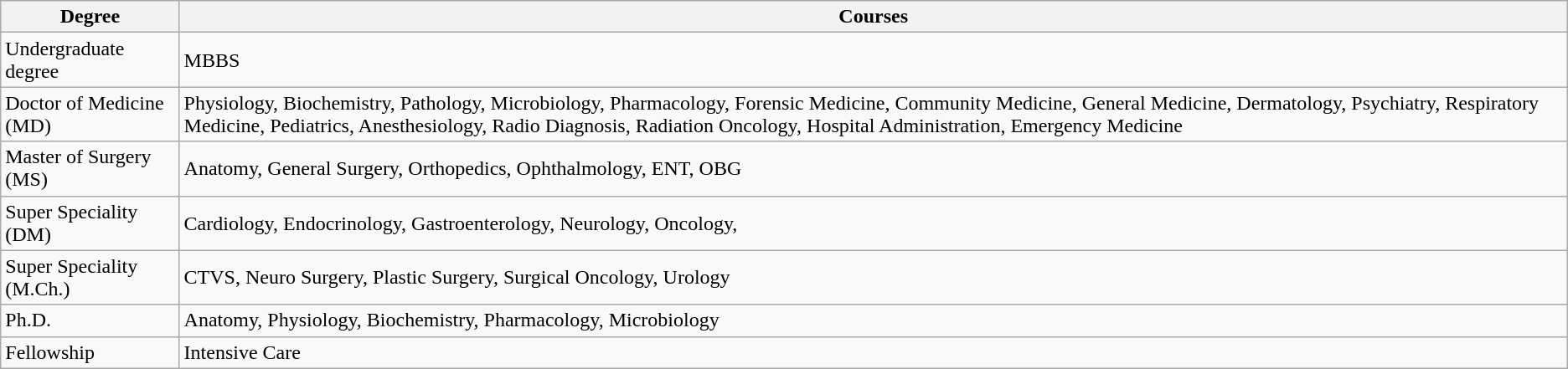<table class="wikitable">
<tr>
<th>Degree</th>
<th>Courses</th>
</tr>
<tr>
<td>Undergraduate degree</td>
<td>MBBS</td>
</tr>
<tr>
<td>Doctor of Medicine (MD)</td>
<td>Physiology, Biochemistry, Pathology, Microbiology, Pharmacology, Forensic Medicine, Community Medicine, General Medicine, Dermatology, Psychiatry, Respiratory Medicine, Pediatrics, Anesthesiology, Radio Diagnosis, Radiation Oncology, Hospital Administration, Emergency Medicine</td>
</tr>
<tr>
<td>Master of Surgery (MS)</td>
<td>Anatomy, General Surgery, Orthopedics, Ophthalmology, ENT, OBG</td>
</tr>
<tr>
<td>Super Speciality (DM)</td>
<td>Cardiology, Endocrinology, Gastroenterology, Neurology, Oncology,</td>
</tr>
<tr>
<td>Super Speciality (M.Ch.)</td>
<td>CTVS, Neuro Surgery, Plastic Surgery, Surgical Oncology, Urology</td>
</tr>
<tr>
<td>Ph.D.</td>
<td>Anatomy, Physiology, Biochemistry, Pharmacology, Microbiology</td>
</tr>
<tr>
<td>Fellowship</td>
<td>Intensive Care</td>
</tr>
</table>
